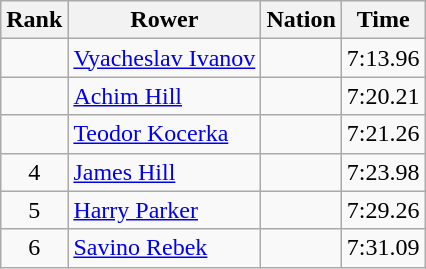<table class="wikitable sortable" style="text-align:center">
<tr>
<th>Rank</th>
<th>Rower</th>
<th>Nation</th>
<th>Time</th>
</tr>
<tr>
<td></td>
<td align=left><a href='#'>Vyacheslav Ivanov</a></td>
<td align=left></td>
<td>7:13.96</td>
</tr>
<tr>
<td></td>
<td align=left><a href='#'>Achim Hill</a></td>
<td align=left></td>
<td>7:20.21</td>
</tr>
<tr>
<td></td>
<td align=left><a href='#'>Teodor Kocerka</a></td>
<td align=left></td>
<td>7:21.26</td>
</tr>
<tr>
<td>4</td>
<td align=left><a href='#'>James Hill</a></td>
<td align=left></td>
<td>7:23.98</td>
</tr>
<tr>
<td>5</td>
<td align=left><a href='#'>Harry Parker</a></td>
<td align=left></td>
<td>7:29.26</td>
</tr>
<tr>
<td>6</td>
<td align=left><a href='#'>Savino Rebek</a></td>
<td align=left></td>
<td>7:31.09</td>
</tr>
</table>
